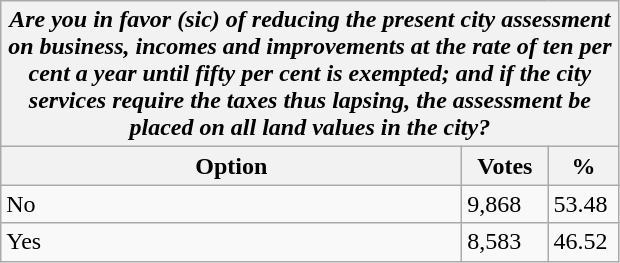<table class="wikitable">
<tr>
<th colspan="3"><em>Are you in favor (sic) of reducing the present city assessment on business, incomes and improvements at the rate of ten per cent a year until fifty per cent is exempted; and if the city services require the taxes thus lapsing, the assessment be placed on all land values in the city?</em></th>
</tr>
<tr>
<th style="width: 300px">Option</th>
<th style="width: 50px">Votes</th>
<th style="width: 40px">%</th>
</tr>
<tr>
<td>No</td>
<td>9,868</td>
<td>53.48</td>
</tr>
<tr>
<td>Yes</td>
<td>8,583</td>
<td>46.52</td>
</tr>
</table>
